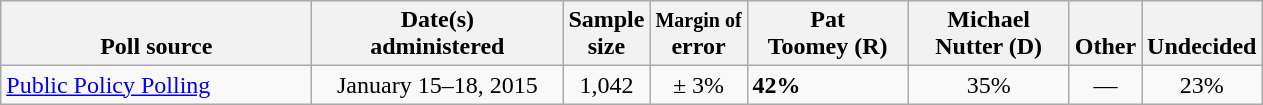<table class="wikitable">
<tr valign= bottom>
<th style="width:200px;">Poll source</th>
<th style="width:160px;">Date(s)<br>administered</th>
<th class=small>Sample<br>size</th>
<th><small>Margin of</small><br>error</th>
<th style="width:100px;">Pat<br>Toomey (R)</th>
<th style="width:100px;">Michael<br>Nutter (D)</th>
<th>Other</th>
<th>Undecided</th>
</tr>
<tr>
<td><a href='#'>Public Policy Polling</a></td>
<td align=center>January 15–18, 2015</td>
<td align=center>1,042</td>
<td align=center>± 3%</td>
<td><strong>42%</strong></td>
<td align=center>35%</td>
<td align=center>—</td>
<td align=center>23%</td>
</tr>
</table>
